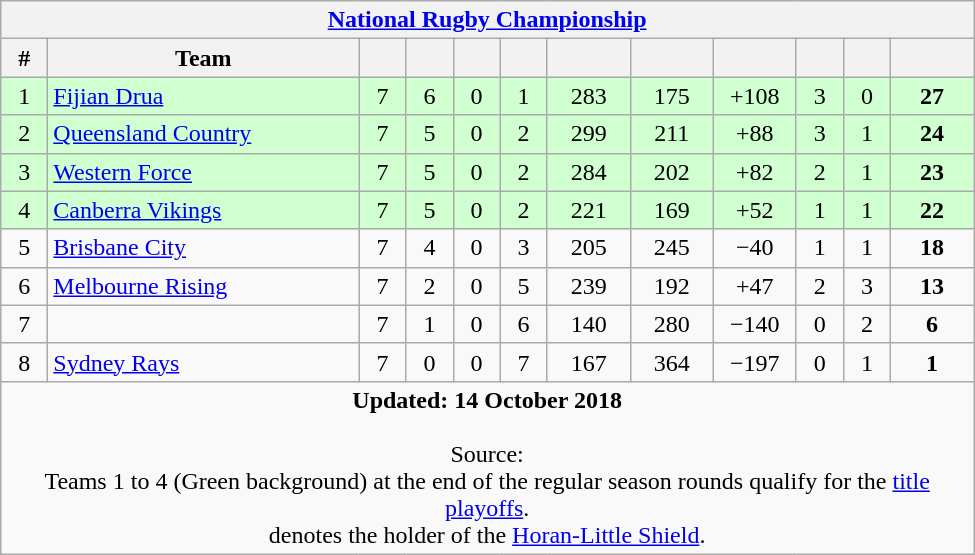<table class="wikitable" style="text-align:center">
<tr>
<th colspan="12"><a href='#'>National Rugby Championship</a></th>
</tr>
<tr>
<th style="width:1.5em;">#</th>
<th style="width:12.5em;">Team</th>
<th style="width:1.5em;"></th>
<th style="width:1.5em;"></th>
<th style="width:1.5em;"></th>
<th style="width:1.5em;"></th>
<th style="width:3.0em;"></th>
<th style="width:3.0em;"></th>
<th style="width:3.0em;"></th>
<th style="width:1.5em;"></th>
<th style="width:1.5em;"></th>
<th style="width:3.0em;"><br></th>
</tr>
<tr bgcolor=#d0ffd0>
<td>1</td>
<td style="text-align:left;"> <a href='#'>Fijian Drua</a> </td>
<td>7</td>
<td>6</td>
<td>0</td>
<td>1</td>
<td>283</td>
<td>175</td>
<td>+108</td>
<td>3</td>
<td>0</td>
<td><strong>27</strong></td>
</tr>
<tr bgcolor=#d0ffd0>
<td>2</td>
<td style="text-align:left;"> <a href='#'>Queensland Country</a></td>
<td>7</td>
<td>5</td>
<td>0</td>
<td>2</td>
<td>299</td>
<td>211</td>
<td>+88</td>
<td>3</td>
<td>1</td>
<td><strong>24</strong></td>
</tr>
<tr bgcolor=#d0ffd0>
<td>3</td>
<td style="text-align:left;"> <a href='#'>Western Force</a></td>
<td>7</td>
<td>5</td>
<td>0</td>
<td>2</td>
<td>284</td>
<td>202</td>
<td>+82</td>
<td>2</td>
<td>1</td>
<td><strong>23</strong></td>
</tr>
<tr bgcolor=#d0ffd0>
<td>4</td>
<td style="text-align:left;"> <a href='#'>Canberra Vikings</a></td>
<td>7</td>
<td>5</td>
<td>0</td>
<td>2</td>
<td>221</td>
<td>169</td>
<td>+52</td>
<td>1</td>
<td>1</td>
<td><strong>22</strong></td>
</tr>
<tr>
<td>5</td>
<td style="text-align:left;"> <a href='#'>Brisbane City</a></td>
<td>7</td>
<td>4</td>
<td>0</td>
<td>3</td>
<td>205</td>
<td>245</td>
<td>−40</td>
<td>1</td>
<td>1</td>
<td><strong>18</strong></td>
</tr>
<tr>
<td>6</td>
<td style="text-align:left;"> <a href='#'>Melbourne Rising</a></td>
<td>7</td>
<td>2</td>
<td>0</td>
<td>5</td>
<td>239</td>
<td>192</td>
<td>+47</td>
<td>2</td>
<td>3</td>
<td><strong>13</strong></td>
</tr>
<tr>
<td>7</td>
<td style="text-align:left;"> </td>
<td>7</td>
<td>1</td>
<td>0</td>
<td>6</td>
<td>140</td>
<td>280</td>
<td>−140</td>
<td>0</td>
<td>2</td>
<td><strong>6</strong></td>
</tr>
<tr>
<td>8</td>
<td style="text-align:left;"> <a href='#'>Sydney Rays</a></td>
<td>7</td>
<td>0</td>
<td>0</td>
<td>7</td>
<td>167</td>
<td>364</td>
<td>−197</td>
<td>0</td>
<td>1</td>
<td><strong>1</strong></td>
</tr>
<tr>
<td colspan="100%" style="border:0;"><strong>Updated: 14 October 2018</strong> <br><br>Source: <br>
Teams 1 to 4 <span>(Green background)</span> at the end of the regular season rounds qualify for the <a href='#'>title playoffs</a>.<br>
 denotes the holder of the <a href='#'>Horan-Little Shield</a>.<br></td>
</tr>
</table>
